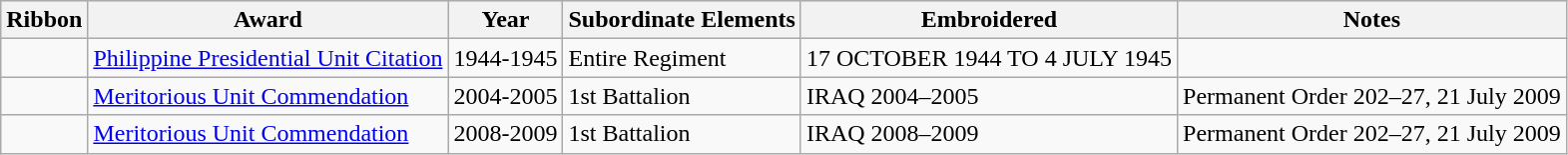<table class="wikitable">
<tr style="background:#efefef;">
<th>Ribbon</th>
<th>Award</th>
<th>Year</th>
<th>Subordinate Elements</th>
<th>Embroidered</th>
<th>Notes</th>
</tr>
<tr>
<td></td>
<td><a href='#'>Philippine Presidential Unit Citation</a></td>
<td>1944-1945</td>
<td>Entire Regiment</td>
<td>17 OCTOBER 1944 TO 4 JULY 1945</td>
<td></td>
</tr>
<tr>
<td></td>
<td><a href='#'>Meritorious Unit Commendation</a></td>
<td>2004-2005</td>
<td>1st Battalion</td>
<td>IRAQ 2004–2005</td>
<td>Permanent Order 202–27, 21 July 2009 </td>
</tr>
<tr>
<td></td>
<td><a href='#'>Meritorious Unit Commendation</a></td>
<td>2008-2009</td>
<td>1st Battalion</td>
<td>IRAQ 2008–2009</td>
<td>Permanent Order 202–27, 21 July 2009 </td>
</tr>
</table>
